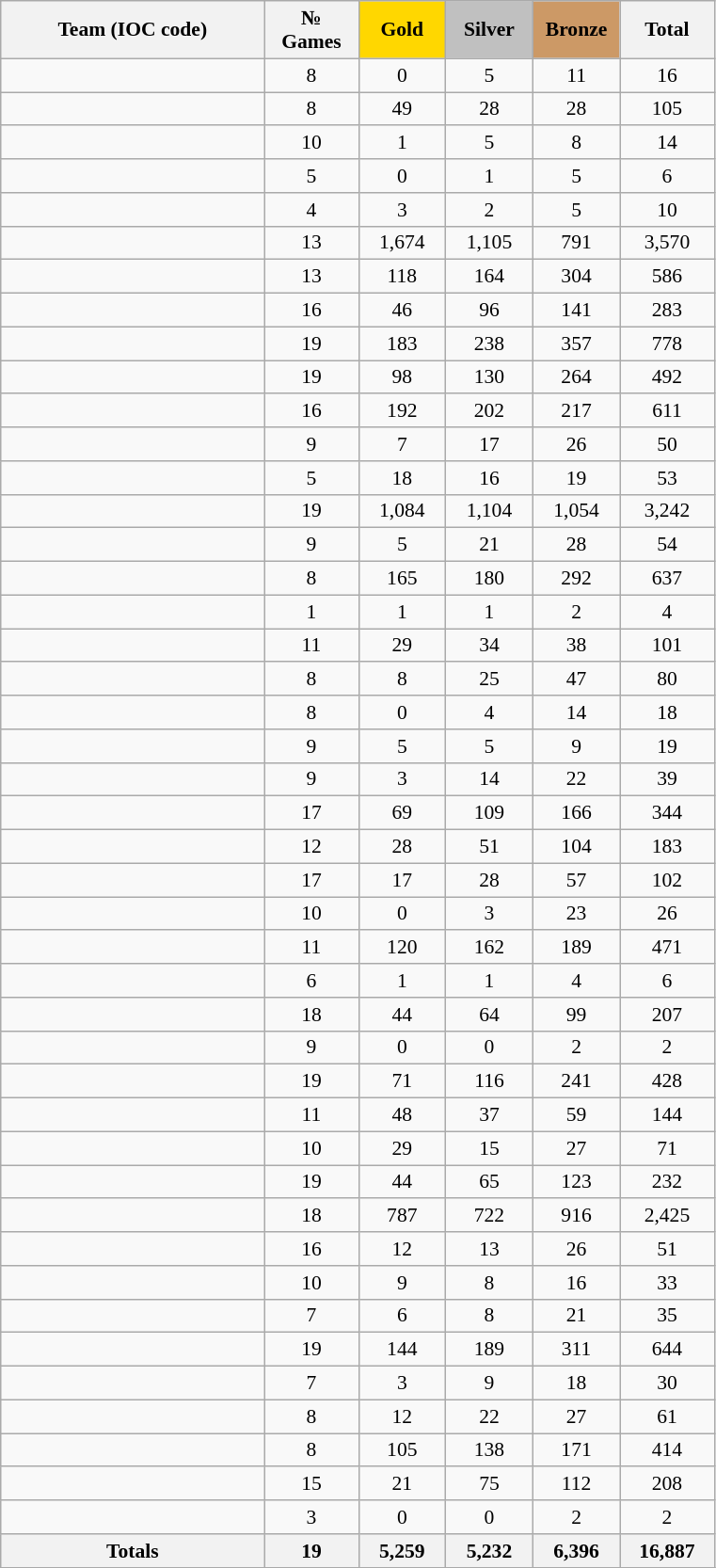<table class="wikitable sortable" style="margin-top:0em; text-align:center; font-size:90%;">
<tr>
<th Width=180>Team (IOC code)</th>
<th Width=60>№ Games</th>
<th Width=60 style="background:gold; width:55px;">Gold</th>
<th Width=60 style="background:silver; width:55px;">Silver</th>
<th Width=60 style="background:#cc9966; width:55px;">Bronze</th>
<th Width=60>Total</th>
</tr>
<tr>
<td align=left></td>
<td>8</td>
<td>0</td>
<td>5</td>
<td>11</td>
<td>16</td>
</tr>
<tr>
<td align=left></td>
<td>8</td>
<td>49</td>
<td>28</td>
<td>28</td>
<td>105</td>
</tr>
<tr>
<td align=left></td>
<td>10</td>
<td>1</td>
<td>5</td>
<td>8</td>
<td>14</td>
</tr>
<tr>
<td align=left></td>
<td>5</td>
<td>0</td>
<td>1</td>
<td>5</td>
<td>6</td>
</tr>
<tr>
<td align=left></td>
<td>4</td>
<td>3</td>
<td>2</td>
<td>5</td>
<td>10</td>
</tr>
<tr>
<td align=left></td>
<td>13</td>
<td>1,674</td>
<td>1,105</td>
<td>791</td>
<td>3,570</td>
</tr>
<tr>
<td align=left></td>
<td>13</td>
<td>118</td>
<td>164</td>
<td>304</td>
<td>586</td>
</tr>
<tr>
<td align=left></td>
<td>16</td>
<td>46</td>
<td>96</td>
<td>141</td>
<td>283</td>
</tr>
<tr>
<td align=left></td>
<td>19</td>
<td>183</td>
<td>238</td>
<td>357</td>
<td>778</td>
</tr>
<tr>
<td align=left></td>
<td>19</td>
<td>98</td>
<td>130</td>
<td>264</td>
<td>492</td>
</tr>
<tr>
<td align=left></td>
<td>16</td>
<td>192</td>
<td>202</td>
<td>217</td>
<td>611</td>
</tr>
<tr>
<td align=left></td>
<td>9</td>
<td>7</td>
<td>17</td>
<td>26</td>
<td>50</td>
</tr>
<tr>
<td align=left></td>
<td>5</td>
<td>18</td>
<td>16</td>
<td>19</td>
<td>53</td>
</tr>
<tr>
<td align=left></td>
<td>19</td>
<td>1,084</td>
<td>1,104</td>
<td>1,054</td>
<td>3,242</td>
</tr>
<tr>
<td align=left></td>
<td>9</td>
<td>5</td>
<td>21</td>
<td>28</td>
<td>54</td>
</tr>
<tr>
<td align=left></td>
<td>8</td>
<td>165</td>
<td>180</td>
<td>292</td>
<td>637</td>
</tr>
<tr>
<td align=left></td>
<td>1</td>
<td>1</td>
<td>1</td>
<td>2</td>
<td>4</td>
</tr>
<tr>
<td align=left></td>
<td>11</td>
<td>29</td>
<td>34</td>
<td>38</td>
<td>101</td>
</tr>
<tr>
<td align=left></td>
<td>8</td>
<td>8</td>
<td>25</td>
<td>47</td>
<td>80</td>
</tr>
<tr>
<td align=left></td>
<td>8</td>
<td>0</td>
<td>4</td>
<td>14</td>
<td>18</td>
</tr>
<tr>
<td align=left></td>
<td>9</td>
<td>5</td>
<td>5</td>
<td>9</td>
<td>19</td>
</tr>
<tr>
<td align=left></td>
<td>9</td>
<td>3</td>
<td>14</td>
<td>22</td>
<td>39</td>
</tr>
<tr>
<td align=left></td>
<td>17</td>
<td>69</td>
<td>109</td>
<td>166</td>
<td>344</td>
</tr>
<tr>
<td align=left></td>
<td>12</td>
<td>28</td>
<td>51</td>
<td>104</td>
<td>183</td>
</tr>
<tr>
<td align=left></td>
<td>17</td>
<td>17</td>
<td>28</td>
<td>57</td>
<td>102</td>
</tr>
<tr>
<td align=left></td>
<td>10</td>
<td>0</td>
<td>3</td>
<td>23</td>
<td>26</td>
</tr>
<tr>
<td align=left></td>
<td>11</td>
<td>120</td>
<td>162</td>
<td>189</td>
<td>471</td>
</tr>
<tr>
<td align=left></td>
<td>6</td>
<td>1</td>
<td>1</td>
<td>4</td>
<td>6</td>
</tr>
<tr>
<td align=left></td>
<td>18</td>
<td>44</td>
<td>64</td>
<td>99</td>
<td>207</td>
</tr>
<tr>
<td align=left></td>
<td>9</td>
<td>0</td>
<td>0</td>
<td>2</td>
<td>2</td>
</tr>
<tr>
<td align=left></td>
<td>19</td>
<td>71</td>
<td>116</td>
<td>241</td>
<td>428</td>
</tr>
<tr>
<td align=left></td>
<td>11</td>
<td>48</td>
<td>37</td>
<td>59</td>
<td>144</td>
</tr>
<tr>
<td align=left></td>
<td>10</td>
<td>29</td>
<td>15</td>
<td>27</td>
<td>71</td>
</tr>
<tr>
<td align=left></td>
<td>19</td>
<td>44</td>
<td>65</td>
<td>123</td>
<td>232</td>
</tr>
<tr>
<td align=left></td>
<td>18</td>
<td>787</td>
<td>722</td>
<td>916</td>
<td>2,425</td>
</tr>
<tr>
<td align=left></td>
<td>16</td>
<td>12</td>
<td>13</td>
<td>26</td>
<td>51</td>
</tr>
<tr>
<td align=left></td>
<td>10</td>
<td>9</td>
<td>8</td>
<td>16</td>
<td>33</td>
</tr>
<tr>
<td align=left></td>
<td>7</td>
<td>6</td>
<td>8</td>
<td>21</td>
<td>35</td>
</tr>
<tr>
<td align=left></td>
<td>19</td>
<td>144</td>
<td>189</td>
<td>311</td>
<td>644</td>
</tr>
<tr>
<td align=left></td>
<td>7</td>
<td>3</td>
<td>9</td>
<td>18</td>
<td>30</td>
</tr>
<tr>
<td align=left></td>
<td>8</td>
<td>12</td>
<td>22</td>
<td>27</td>
<td>61</td>
</tr>
<tr>
<td align=left></td>
<td>8</td>
<td>105</td>
<td>138</td>
<td>171</td>
<td>414</td>
</tr>
<tr>
<td align=left></td>
<td>15</td>
<td>21</td>
<td>75</td>
<td>112</td>
<td>208</td>
</tr>
<tr>
<td align=left></td>
<td>3</td>
<td>0</td>
<td>0</td>
<td>2</td>
<td>2</td>
</tr>
<tr class="sortbottom">
<th>Totals</th>
<th>19</th>
<th>5,259</th>
<th>5,232</th>
<th>6,396</th>
<th>16,887</th>
</tr>
<tr class="sortbottom">
</tr>
</table>
